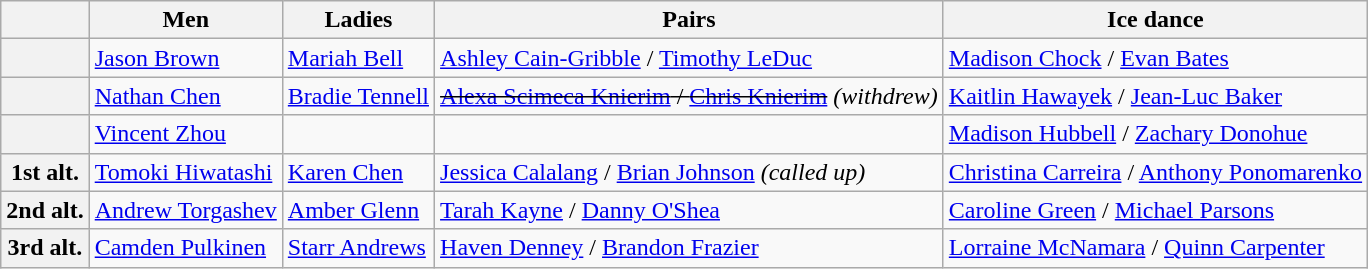<table class="wikitable">
<tr>
<th></th>
<th>Men</th>
<th>Ladies</th>
<th>Pairs</th>
<th>Ice dance</th>
</tr>
<tr>
<th></th>
<td><a href='#'>Jason Brown</a></td>
<td><a href='#'>Mariah Bell</a></td>
<td><a href='#'>Ashley Cain-Gribble</a> / <a href='#'>Timothy LeDuc</a></td>
<td><a href='#'>Madison Chock</a> / <a href='#'>Evan Bates</a></td>
</tr>
<tr>
<th></th>
<td><a href='#'>Nathan Chen</a></td>
<td><a href='#'>Bradie Tennell</a></td>
<td><s><a href='#'>Alexa Scimeca Knierim</a> / <a href='#'>Chris Knierim</a></s> <em>(withdrew)</em></td>
<td><a href='#'>Kaitlin Hawayek</a> / <a href='#'>Jean-Luc Baker</a></td>
</tr>
<tr>
<th></th>
<td><a href='#'>Vincent Zhou</a></td>
<td></td>
<td></td>
<td><a href='#'>Madison Hubbell</a> / <a href='#'>Zachary Donohue</a></td>
</tr>
<tr>
<th>1st alt.</th>
<td><a href='#'>Tomoki Hiwatashi</a></td>
<td><a href='#'>Karen Chen</a></td>
<td><a href='#'>Jessica Calalang</a> / <a href='#'>Brian Johnson</a> <em>(called up)</em></td>
<td><a href='#'>Christina Carreira</a> / <a href='#'>Anthony Ponomarenko</a></td>
</tr>
<tr>
<th>2nd alt.</th>
<td><a href='#'>Andrew Torgashev</a></td>
<td><a href='#'>Amber Glenn</a></td>
<td><a href='#'>Tarah Kayne</a> / <a href='#'>Danny O'Shea</a></td>
<td><a href='#'>Caroline Green</a> / <a href='#'>Michael Parsons</a></td>
</tr>
<tr>
<th>3rd alt.</th>
<td><a href='#'>Camden Pulkinen</a></td>
<td><a href='#'>Starr Andrews</a></td>
<td><a href='#'>Haven Denney</a> / <a href='#'>Brandon Frazier</a></td>
<td><a href='#'>Lorraine McNamara</a> / <a href='#'>Quinn Carpenter</a></td>
</tr>
</table>
